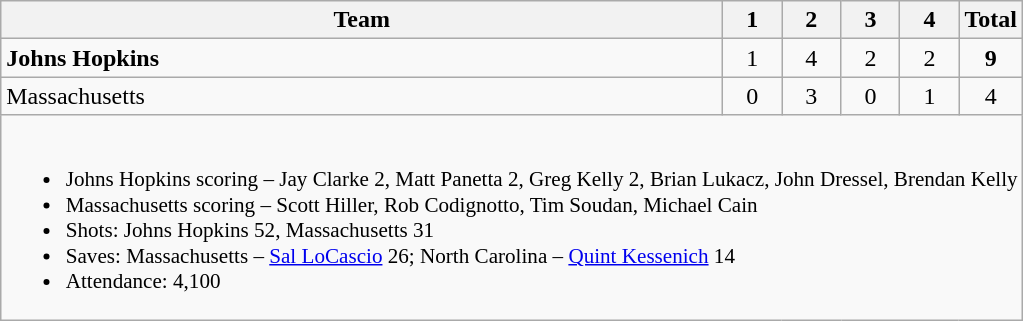<table class="wikitable" style="text-align:center; max-width:45em">
<tr>
<th>Team</th>
<th style="width:2em">1</th>
<th style="width:2em">2</th>
<th style="width:2em">3</th>
<th style="width:2em">4</th>
<th style="width:2em">Total</th>
</tr>
<tr>
<td style="text-align:left"><strong>Johns Hopkins</strong></td>
<td>1</td>
<td>4</td>
<td>2</td>
<td>2</td>
<td><strong>9</strong></td>
</tr>
<tr>
<td style="text-align:left">Massachusetts</td>
<td>0</td>
<td>3</td>
<td>0</td>
<td>1</td>
<td>4</td>
</tr>
<tr>
<td colspan=6 style="font-size:88%; text-align:left"><br><ul><li>Johns Hopkins scoring – Jay Clarke 2, Matt Panetta 2, Greg Kelly 2, Brian Lukacz, John Dressel, Brendan Kelly</li><li>Massachusetts scoring – Scott Hiller, Rob Codignotto, Tim Soudan, Michael Cain</li><li>Shots: Johns Hopkins 52, Massachusetts 31</li><li>Saves: Massachusetts – <a href='#'>Sal LoCascio</a> 26; North Carolina – <a href='#'>Quint Kessenich</a> 14</li><li>Attendance: 4,100</li></ul></td>
</tr>
</table>
